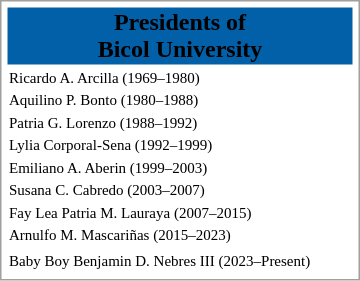<table style="float:right; margin:1em 1em 1em 1em; width:15em; border: 1px solid #a0a0a0; padding: 2px; bg-color=yellow; text-align:right;">
<tr style="background:#0260a8; text-align:center;">
<td><span><strong>Presidents of <br>Bicol University</strong></span></td>
</tr>
<tr style="text-align:left; font-size:x-small;">
<td>Ricardo A. Arcilla (1969–1980)</td>
</tr>
<tr style="text-align:left; font-size:x-small;">
<td>Aquilino P. Bonto (1980–1988)</td>
</tr>
<tr style="text-align:left; font-size:x-small;">
<td>Patria G. Lorenzo (1988–1992)</td>
</tr>
<tr style="text-align:left; font-size:x-small;">
<td>Lylia Corporal-Sena (1992–1999)</td>
</tr>
<tr style="text-align:left; font-size:x-small;">
<td>Emiliano A. Aberin (1999–2003)</td>
</tr>
<tr style="text-align:left; font-size:x-small;">
<td>Susana C. Cabredo (2003–2007)</td>
</tr>
<tr style="text-align:left; font-size:x-small;">
<td>Fay Lea Patria M. Lauraya (2007–2015)</td>
</tr>
<tr style="text-align:left; font-size:x-small;">
<td>Arnulfo M. Mascariñas (2015–2023)</td>
</tr>
<tr>
</tr>
<tr style="text-align:left; font-size:x-small;">
<td>Baby Boy Benjamin D. Nebres III (2023–Present)</td>
</tr>
<tr style="text-align:left; font-size:x-small;">
</tr>
</table>
